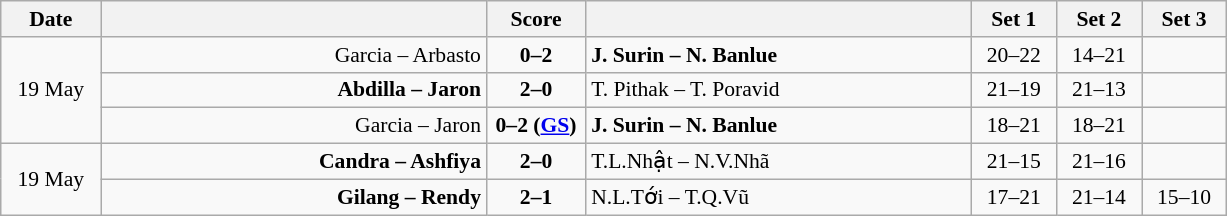<table class="wikitable" style="text-align: center; font-size:90% ">
<tr>
<th width="60">Date</th>
<th align="right" width="250"></th>
<th width="60">Score</th>
<th align="left" width="250"></th>
<th width="50">Set 1</th>
<th width="50">Set 2</th>
<th width="50">Set 3</th>
</tr>
<tr>
<td rowspan=3>19 May</td>
<td align=right>Garcia – Arbasto </td>
<td align=center><strong>0–2</strong></td>
<td align=left><strong> J. Surin – N. Banlue</strong></td>
<td>20–22</td>
<td>14–21</td>
<td></td>
</tr>
<tr>
<td align=right><strong>Abdilla – Jaron </strong></td>
<td align=center><strong>2–0</strong></td>
<td align=left> T. Pithak – T. Poravid</td>
<td>21–19</td>
<td>21–13</td>
<td></td>
</tr>
<tr>
<td align=right>Garcia – Jaron </td>
<td align=center><strong>0–2 (<a href='#'>GS</a>)</strong></td>
<td align=left><strong> J. Surin – N. Banlue</strong></td>
<td>18–21</td>
<td>18–21</td>
<td></td>
</tr>
<tr>
<td rowspan=2>19 May</td>
<td align=right><strong>Candra – Ashfiya  </strong></td>
<td align=center><strong>2–0</strong></td>
<td align=left> T.L.Nhật – N.V.Nhã</td>
<td>21–15</td>
<td>21–16</td>
<td></td>
</tr>
<tr>
<td align=right><strong>Gilang – Rendy  </strong></td>
<td align=center><strong>2–1</strong></td>
<td align=left> N.L.Tới – T.Q.Vũ</td>
<td>17–21</td>
<td>21–14</td>
<td>15–10</td>
</tr>
</table>
